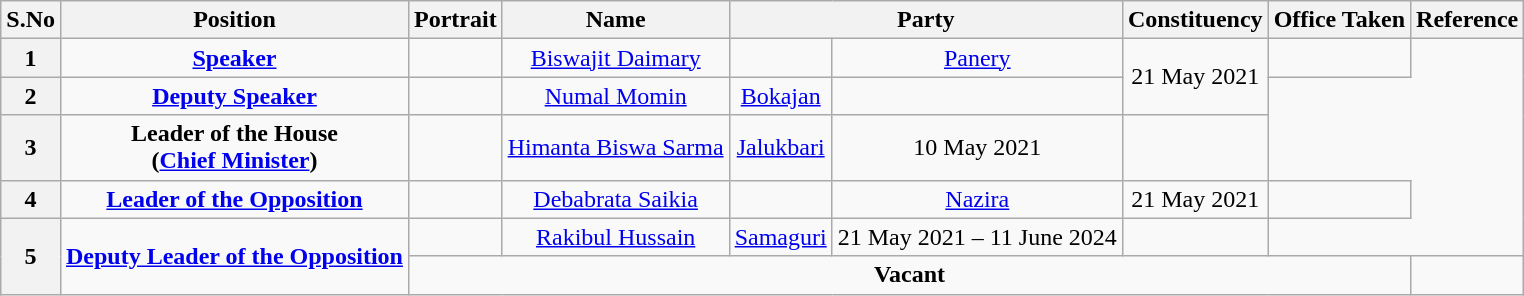<table class="wikitable sortable" style="text-align:center;">
<tr>
<th>S.No</th>
<th>Position</th>
<th>Portrait</th>
<th>Name</th>
<th colspan="2">Party</th>
<th>Constituency</th>
<th>Office Taken</th>
<th>Reference</th>
</tr>
<tr>
<th>1</th>
<td><strong><a href='#'>Speaker</a></strong></td>
<td></td>
<td><a href='#'>Biswajit Daimary</a></td>
<td></td>
<td><a href='#'>Panery</a></td>
<td rowspan=2>21 May 2021</td>
<td></td>
</tr>
<tr>
<th>2</th>
<td><strong><a href='#'>Deputy Speaker</a></strong></td>
<td></td>
<td><a href='#'>Numal Momin</a></td>
<td><a href='#'>Bokajan</a></td>
<td></td>
</tr>
<tr>
<th>3</th>
<td><strong>Leader of the House</strong> <br> <strong>(<a href='#'>Chief Minister</a>)</strong></td>
<td></td>
<td><a href='#'>Himanta Biswa Sarma</a></td>
<td><a href='#'>Jalukbari</a></td>
<td>10 May 2021</td>
<td></td>
</tr>
<tr>
<th>4</th>
<td><strong><a href='#'>Leader of the Opposition</a></strong></td>
<td></td>
<td><a href='#'>Debabrata Saikia</a></td>
<td></td>
<td><a href='#'>Nazira</a></td>
<td>21 May 2021</td>
<td></td>
</tr>
<tr>
<th rowspan=2>5</th>
<td rowspan=2><strong><a href='#'>Deputy Leader of the Opposition</a></strong></td>
<td></td>
<td><a href='#'>Rakibul Hussain</a></td>
<td><a href='#'>Samaguri</a></td>
<td>21 May 2021 – 11 June 2024</td>
<td></td>
</tr>
<tr>
<td colspan=6><strong>Vacant</strong></td>
<td></td>
</tr>
</table>
